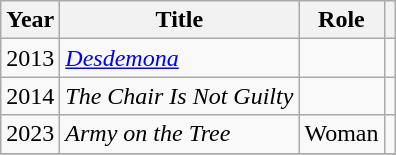<table class="wikitable sortable">
<tr>
<th>Year</th>
<th>Title</th>
<th>Role</th>
<th scope="col" class="unsortable"></th>
</tr>
<tr>
<td>2013</td>
<td><em><a href='#'>Desdemona</a></em></td>
<td></td>
<td></td>
</tr>
<tr>
<td>2014</td>
<td><em>The Chair Is Not Guilty</em></td>
<td></td>
<td></td>
</tr>
<tr>
<td>2023</td>
<td><em>Army on the Tree</em></td>
<td>Woman</td>
<td></td>
</tr>
<tr>
</tr>
</table>
